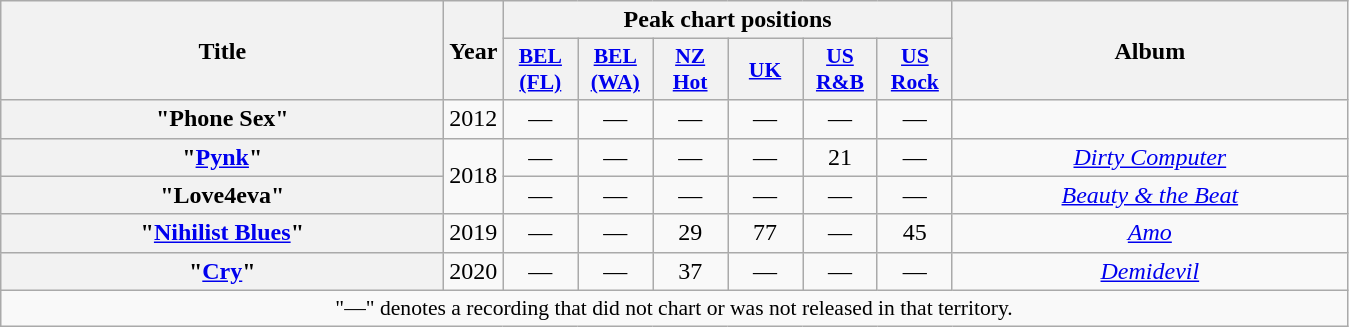<table class="wikitable plainrowheaders" style="text-align:center;">
<tr>
<th scope="col" rowspan="2" style="width:18em;">Title</th>
<th scope="col" rowspan="2" style="width:2em;">Year</th>
<th scope="col" colspan="6">Peak chart positions</th>
<th scope="col" rowspan="2" style="width:16em;">Album</th>
</tr>
<tr>
<th scope="col" style="width:3em;font-size:90%;"><a href='#'>BEL<br>(FL)</a><br></th>
<th scope="col" style="width:3em;font-size:90%;"><a href='#'>BEL<br>(WA)</a><br></th>
<th scope="col" style="width:3em;font-size:90%;"><a href='#'>NZ<br>Hot</a><br></th>
<th style="width:3em;font-size:90%;"><a href='#'>UK</a><br></th>
<th style="width:3em;font-size:90%;"><a href='#'>US<br>R&B</a><br></th>
<th scope="col" style="width:3em;font-size:90%;"><a href='#'>US<br>Rock</a><br></th>
</tr>
<tr>
<th scope="row">"Phone Sex"<br></th>
<td>2012</td>
<td>—</td>
<td>—</td>
<td>—</td>
<td>—</td>
<td>—</td>
<td>—</td>
<td></td>
</tr>
<tr>
<th scope="row">"<a href='#'>Pynk</a>"<br></th>
<td rowspan="2">2018</td>
<td>—</td>
<td>—</td>
<td>—</td>
<td>—</td>
<td>21</td>
<td>—</td>
<td><em><a href='#'>Dirty Computer</a></em></td>
</tr>
<tr>
<th scope="row">"Love4eva"<br></th>
<td>—</td>
<td>—</td>
<td>—</td>
<td>—</td>
<td>—</td>
<td>—</td>
<td><em><a href='#'>Beauty & the Beat</a></em></td>
</tr>
<tr>
<th scope="row">"<a href='#'>Nihilist Blues</a>"<br></th>
<td>2019</td>
<td>—</td>
<td>—</td>
<td>29</td>
<td>77</td>
<td>—</td>
<td>45</td>
<td><em><a href='#'>Amo</a></em></td>
</tr>
<tr>
<th scope="row">"<a href='#'>Cry</a>"<br></th>
<td rowspan="1">2020</td>
<td>—</td>
<td>—</td>
<td>37</td>
<td>—</td>
<td>—</td>
<td>—</td>
<td><em><a href='#'>Demidevil</a></em></td>
</tr>
<tr>
<td colspan="10" style="font-size:90%">"—" denotes a recording that did not chart or was not released in that territory.</td>
</tr>
</table>
